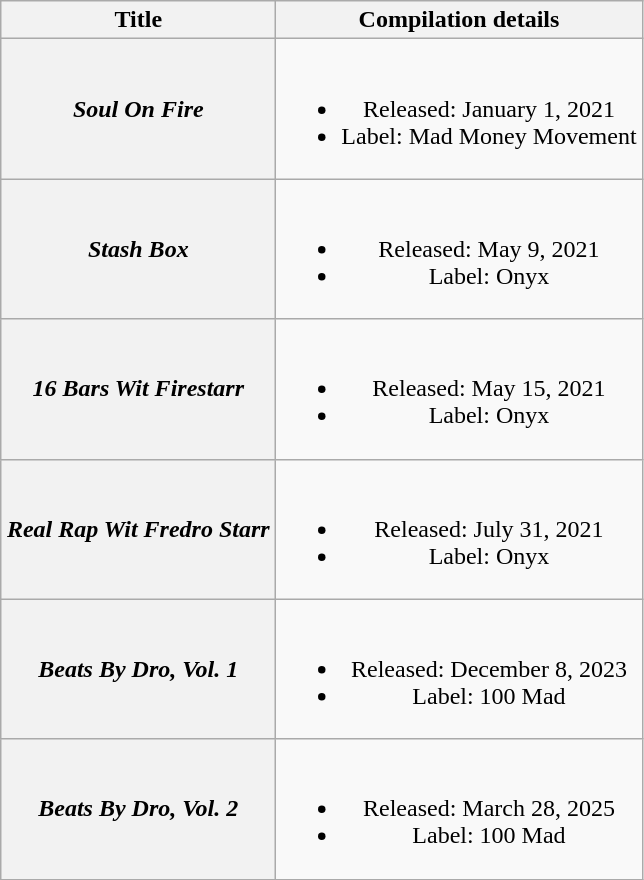<table class="wikitable plainrowheaders" style="text-align:center;">
<tr>
<th scope="col" style="width:11em;">Title</th>
<th scope="col">Compilation details</th>
</tr>
<tr>
<th scope="row"><em>Soul On Fire</em></th>
<td><br><ul><li>Released: January 1, 2021</li><li>Label: Mad Money Movement</li></ul></td>
</tr>
<tr>
<th scope="row"><em>Stash Box</em></th>
<td><br><ul><li>Released: May 9, 2021</li><li>Label: Onyx</li></ul></td>
</tr>
<tr>
<th scope="row"><em>16 Bars Wit Firestarr</em></th>
<td><br><ul><li>Released: May 15, 2021</li><li>Label: Onyx</li></ul></td>
</tr>
<tr>
<th scope="row"><em>Real Rap Wit Fredro Starr</em></th>
<td><br><ul><li>Released: July 31, 2021</li><li>Label: Onyx</li></ul></td>
</tr>
<tr>
<th scope="row"><em>Beats By Dro, Vol. 1</em></th>
<td><br><ul><li>Released: December 8, 2023</li><li>Label: 100 Mad</li></ul></td>
</tr>
<tr>
<th scope="row"><em>Beats By Dro, Vol. 2</em></th>
<td><br><ul><li>Released: March 28, 2025</li><li>Label: 100 Mad</li></ul></td>
</tr>
</table>
